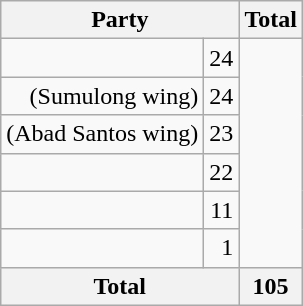<table class="wikitable" style="text-align:right;">
<tr>
<th colspan="2">Party</th>
<th>Total</th>
</tr>
<tr>
<td></td>
<td>24</td>
</tr>
<tr>
<td> (Sumulong wing)</td>
<td>24</td>
</tr>
<tr>
<td> (Abad Santos wing)</td>
<td>23</td>
</tr>
<tr>
<td></td>
<td>22</td>
</tr>
<tr>
<td></td>
<td>11</td>
</tr>
<tr>
<td></td>
<td>1</td>
</tr>
<tr>
<th colspan="2">Total</th>
<th>105</th>
</tr>
</table>
